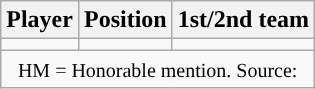<table class="wikitable" style="text-align: center">
<tr align=center>
<th>Player</th>
<th>Position</th>
<th>1st/2nd team</th>
</tr>
<tr>
<td></td>
<td></td>
<td></td>
</tr>
<tr>
<td colspan="3"><small>HM = Honorable mention. Source: </small></td>
</tr>
</table>
